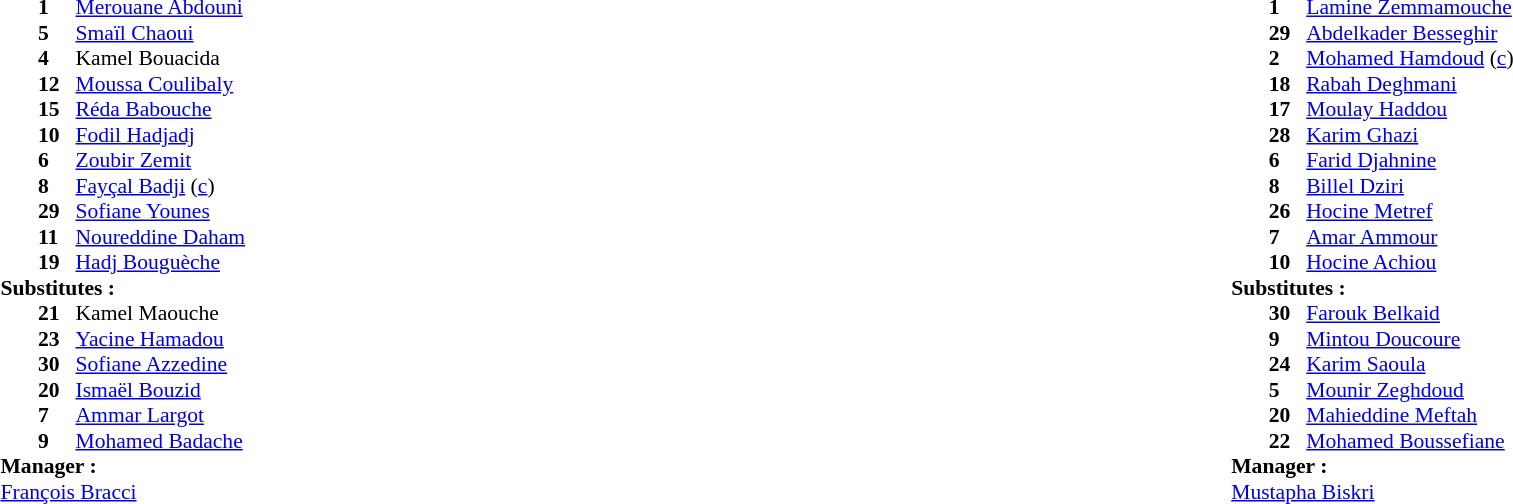<table width="100%">
<tr>
<td valign="top" width="50%"><br><table style="font-size: 90%" cellspacing="0" cellpadding="0">
<tr>
<td colspan="4"></td>
</tr>
<tr>
<th width="25"></th>
<th width="25"></th>
<th width="200"></th>
<th></th>
</tr>
<tr>
<td></td>
<td><strong>1</strong></td>
<td> <a href='#'>Merouane Abdouni</a></td>
</tr>
<tr>
<td></td>
<td><strong>5</strong></td>
<td> <a href='#'>Smaïl Chaoui</a></td>
<td></td>
<td></td>
<td></td>
</tr>
<tr>
<td></td>
<td><strong>4</strong></td>
<td> Kamel Bouacida</td>
</tr>
<tr>
<td></td>
<td><strong>12</strong></td>
<td> <a href='#'>Moussa Coulibaly</a></td>
</tr>
<tr>
<td></td>
<td><strong>15</strong></td>
<td> <a href='#'>Réda Babouche</a></td>
</tr>
<tr>
<td></td>
<td><strong>10</strong></td>
<td> <a href='#'>Fodil Hadjadj</a></td>
<td></td>
<td></td>
<td></td>
</tr>
<tr>
<td></td>
<td><strong>6</strong></td>
<td> <a href='#'>Zoubir Zemit</a></td>
</tr>
<tr>
<td></td>
<td><strong>8</strong></td>
<td> <a href='#'>Fayçal Badji</a> (<a href='#'>c</a>)</td>
</tr>
<tr>
<td></td>
<td><strong>29</strong></td>
<td> <a href='#'>Sofiane Younes</a></td>
</tr>
<tr>
<td></td>
<td><strong>11</strong></td>
<td> <a href='#'>Noureddine Daham</a></td>
</tr>
<tr>
<td></td>
<td><strong>19</strong></td>
<td> <a href='#'>Hadj Bouguèche</a></td>
<td></td>
<td></td>
<td></td>
</tr>
<tr>
<td colspan=3><strong>Substitutes : </strong></td>
</tr>
<tr>
<td></td>
<td><strong>21</strong></td>
<td> Kamel Maouche</td>
<td></td>
<td></td>
</tr>
<tr>
<td></td>
<td><strong>23</strong></td>
<td> <a href='#'>Yacine Hamadou</a></td>
<td></td>
<td></td>
</tr>
<tr>
<td></td>
<td><strong>30</strong></td>
<td> <a href='#'>Sofiane Azzedine</a></td>
</tr>
<tr>
<td></td>
<td><strong>20</strong></td>
<td> <a href='#'>Ismaël Bouzid</a></td>
</tr>
<tr>
<td></td>
<td><strong>7</strong></td>
<td> <a href='#'>Ammar Largot</a></td>
</tr>
<tr>
<td></td>
<td><strong>9</strong></td>
<td> <a href='#'>Mohamed Badache</a></td>
</tr>
<tr>
<td colspan=3><strong>Manager :</strong></td>
</tr>
<tr>
<td colspan=4> <a href='#'>François Bracci</a></td>
</tr>
</table>
</td>
<td valign="top"></td>
<td valign="top" width="50%"><br><table style="font-size: 90%" cellspacing="0" cellpadding="0" align="center">
<tr>
<td colspan="4"></td>
</tr>
<tr>
<th width="25"></th>
<th width="25"></th>
<th width="200"></th>
<th></th>
</tr>
<tr>
<td></td>
<td><strong>1</strong></td>
<td> <a href='#'>Lamine Zemmamouche</a></td>
</tr>
<tr>
<td></td>
<td><strong>29</strong></td>
<td> <a href='#'>Abdelkader Besseghir</a></td>
<td></td>
<td></td>
<td></td>
</tr>
<tr>
<td></td>
<td><strong>2</strong></td>
<td> <a href='#'>Mohamed Hamdoud</a> (<a href='#'>c</a>)</td>
</tr>
<tr>
<td></td>
<td><strong>18</strong></td>
<td> <a href='#'>Rabah Deghmani</a></td>
</tr>
<tr>
<td></td>
<td><strong>17</strong></td>
<td> <a href='#'>Moulay Haddou</a></td>
<td></td>
<td></td>
</tr>
<tr>
<td></td>
<td><strong>28</strong></td>
<td> <a href='#'>Karim Ghazi</a></td>
<td></td>
<td></td>
<td></td>
</tr>
<tr>
<td></td>
<td><strong>6</strong></td>
<td> <a href='#'>Farid Djahnine</a></td>
<td></td>
<td></td>
</tr>
<tr>
<td></td>
<td><strong>8</strong></td>
<td> <a href='#'>Billel Dziri</a></td>
</tr>
<tr>
<td></td>
<td><strong>26</strong></td>
<td> <a href='#'>Hocine Metref</a></td>
</tr>
<tr>
<td></td>
<td><strong>7</strong></td>
<td> <a href='#'>Amar Ammour</a></td>
</tr>
<tr>
<td></td>
<td><strong>10</strong></td>
<td> <a href='#'>Hocine Achiou</a></td>
<td></td>
<td></td>
<td></td>
</tr>
<tr>
<td colspan=3><strong>Substitutes : </strong></td>
</tr>
<tr>
<td></td>
<td><strong>30</strong></td>
<td> <a href='#'>Farouk Belkaid</a></td>
<td></td>
<td></td>
</tr>
<tr>
<td></td>
<td><strong>9</strong></td>
<td> <a href='#'>Mintou Doucoure</a></td>
<td></td>
<td></td>
</tr>
<tr>
<td></td>
<td><strong>24</strong></td>
<td> <a href='#'>Karim Saoula</a></td>
</tr>
<tr>
<td></td>
<td><strong>5</strong></td>
<td> <a href='#'>Mounir Zeghdoud</a></td>
</tr>
<tr>
<td></td>
<td><strong>20</strong></td>
<td> <a href='#'>Mahieddine Meftah</a></td>
</tr>
<tr>
<td></td>
<td><strong>22</strong></td>
<td> <a href='#'>Mohamed Boussefiane</a></td>
</tr>
<tr>
<td colspan=3><strong>Manager :</strong></td>
</tr>
<tr>
<td colspan=4> <a href='#'>Mustapha Biskri</a></td>
</tr>
</table>
</td>
</tr>
</table>
